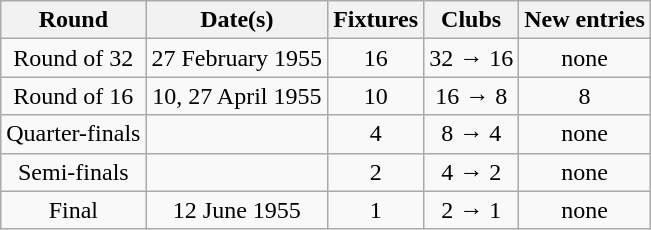<table class="wikitable" style="text-align:center">
<tr>
<th>Round</th>
<th>Date(s)</th>
<th>Fixtures</th>
<th>Clubs</th>
<th>New entries</th>
</tr>
<tr>
<td>Round of 32</td>
<td>27 February 1955</td>
<td>16</td>
<td>32 → 16</td>
<td>none</td>
</tr>
<tr>
<td>Round of 16</td>
<td>10, 27 April 1955</td>
<td>10</td>
<td>16 → 8</td>
<td>8</td>
</tr>
<tr>
<td>Quarter-finals</td>
<td></td>
<td>4</td>
<td>8 → 4</td>
<td>none</td>
</tr>
<tr>
<td>Semi-finals</td>
<td></td>
<td>2</td>
<td>4 → 2</td>
<td>none</td>
</tr>
<tr>
<td>Final</td>
<td>12 June 1955</td>
<td>1</td>
<td>2 → 1</td>
<td>none</td>
</tr>
</table>
